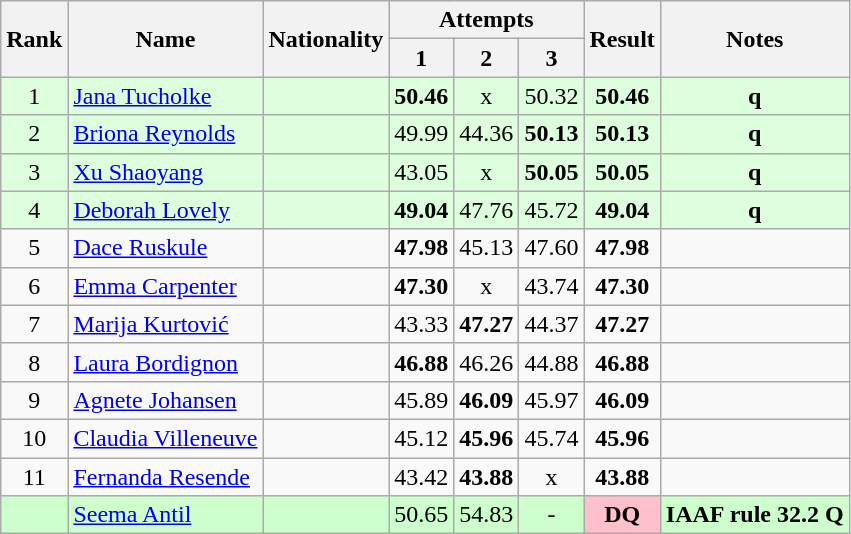<table class="wikitable sortable" style="text-align:center">
<tr>
<th rowspan=2>Rank</th>
<th rowspan=2>Name</th>
<th rowspan=2>Nationality</th>
<th colspan=3>Attempts</th>
<th rowspan=2>Result</th>
<th rowspan=2>Notes</th>
</tr>
<tr>
<th>1</th>
<th>2</th>
<th>3</th>
</tr>
<tr bgcolor=ddffdd>
<td>1</td>
<td align=left><a href='#'>Jana Tucholke</a></td>
<td align=left></td>
<td><strong>50.46</strong></td>
<td>x</td>
<td>50.32</td>
<td><strong>50.46</strong></td>
<td><strong>q</strong></td>
</tr>
<tr bgcolor=ddffdd>
<td>2</td>
<td align=left><a href='#'>Briona Reynolds</a></td>
<td align=left></td>
<td>49.99</td>
<td>44.36</td>
<td><strong>50.13</strong></td>
<td><strong>50.13</strong></td>
<td><strong>q</strong></td>
</tr>
<tr bgcolor=ddffdd>
<td>3</td>
<td align=left><a href='#'>Xu Shaoyang</a></td>
<td align=left></td>
<td>43.05</td>
<td>x</td>
<td><strong>50.05</strong></td>
<td><strong>50.05</strong></td>
<td><strong>q</strong></td>
</tr>
<tr bgcolor=ddffdd>
<td>4</td>
<td align=left><a href='#'>Deborah Lovely</a></td>
<td align=left></td>
<td><strong>49.04</strong></td>
<td>47.76</td>
<td>45.72</td>
<td><strong>49.04</strong></td>
<td><strong>q</strong></td>
</tr>
<tr>
<td>5</td>
<td align=left><a href='#'>Dace Ruskule</a></td>
<td align=left></td>
<td><strong>47.98</strong></td>
<td>45.13</td>
<td>47.60</td>
<td><strong>47.98</strong></td>
<td></td>
</tr>
<tr>
<td>6</td>
<td align=left><a href='#'>Emma Carpenter</a></td>
<td align=left></td>
<td><strong>47.30</strong></td>
<td>x</td>
<td>43.74</td>
<td><strong>47.30</strong></td>
<td></td>
</tr>
<tr>
<td>7</td>
<td align=left><a href='#'>Marija Kurtović</a></td>
<td align=left></td>
<td>43.33</td>
<td><strong>47.27</strong></td>
<td>44.37</td>
<td><strong>47.27</strong></td>
<td></td>
</tr>
<tr>
<td>8</td>
<td align=left><a href='#'>Laura Bordignon</a></td>
<td align=left></td>
<td><strong>46.88</strong></td>
<td>46.26</td>
<td>44.88</td>
<td><strong>46.88</strong></td>
<td></td>
</tr>
<tr>
<td>9</td>
<td align=left><a href='#'>Agnete Johansen</a></td>
<td align=left></td>
<td>45.89</td>
<td><strong>46.09</strong></td>
<td>45.97</td>
<td><strong>46.09</strong></td>
<td></td>
</tr>
<tr>
<td>10</td>
<td align=left><a href='#'>Claudia Villeneuve</a></td>
<td align=left></td>
<td>45.12</td>
<td><strong>45.96</strong></td>
<td>45.74</td>
<td><strong>45.96</strong></td>
<td></td>
</tr>
<tr>
<td>11</td>
<td align=left><a href='#'>Fernanda Resende</a></td>
<td align=left></td>
<td>43.42</td>
<td><strong>43.88</strong></td>
<td>x</td>
<td><strong>43.88</strong></td>
<td></td>
</tr>
<tr bgcolor=ccffcc>
<td></td>
<td align=left><a href='#'>Seema Antil</a></td>
<td align=left></td>
<td>50.65</td>
<td>54.83</td>
<td>-</td>
<td bgcolor=pink><strong>DQ</strong></td>
<td><strong>IAAF rule 32.2 Q</strong></td>
</tr>
</table>
